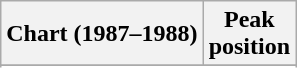<table class="wikitable sortable plainrowheaders" style="text-align:center">
<tr>
<th>Chart (1987–1988)</th>
<th>Peak<br>position</th>
</tr>
<tr>
</tr>
<tr>
</tr>
<tr>
</tr>
<tr>
</tr>
<tr>
</tr>
</table>
